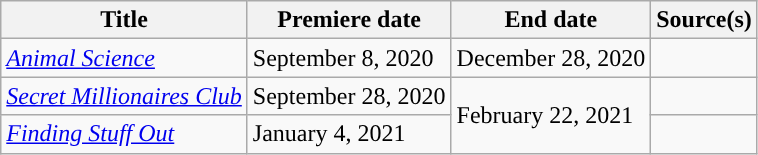<table class="wikitable sortable">
<tr>
<th>Title</th>
<th>Premiere date</th>
<th>End date</th>
<th>Source(s)</th>
</tr>
<tr>
<td><em><a href='#'>Animal Science</a></em></td>
<td>September 8, 2020</td>
<td>December 28, 2020</td>
<td></td>
</tr>
<tr>
<td><em><a href='#'>Secret Millionaires Club</a></em></td>
<td>September 28, 2020</td>
<td rowspan=2>February 22, 2021</td>
<td></td>
</tr>
<tr>
<td><em><a href='#'>Finding Stuff Out</a></em></td>
<td>January 4, 2021</td>
<td></td>
</tr>
</table>
